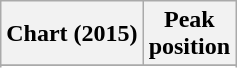<table class="wikitable sortable plainrowheaders" style="text-align:center">
<tr>
<th>Chart (2015)</th>
<th>Peak<br> position</th>
</tr>
<tr>
</tr>
<tr>
</tr>
</table>
